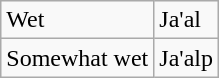<table class="wikitable">
<tr>
<td>Wet</td>
<td>Ja'al</td>
</tr>
<tr>
<td>Somewhat wet</td>
<td>Ja'alp</td>
</tr>
</table>
